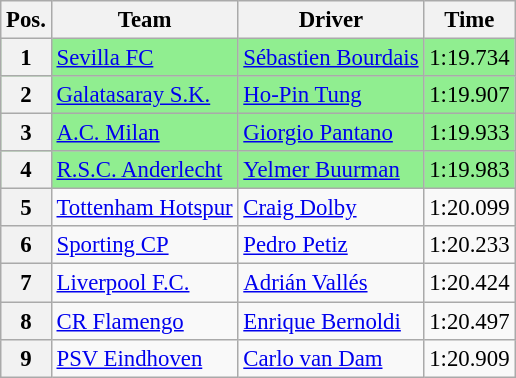<table class=wikitable style="font-size:95%">
<tr>
<th>Pos.</th>
<th>Team</th>
<th>Driver</th>
<th>Time</th>
</tr>
<tr style="background:lightgreen;">
<th>1</th>
<td> <a href='#'>Sevilla FC</a></td>
<td> <a href='#'>Sébastien Bourdais</a></td>
<td>1:19.734</td>
</tr>
<tr style="background:lightgreen;">
<th>2</th>
<td> <a href='#'>Galatasaray S.K.</a></td>
<td> <a href='#'>Ho-Pin Tung</a></td>
<td>1:19.907</td>
</tr>
<tr style="background:lightgreen;">
<th>3</th>
<td> <a href='#'>A.C. Milan</a></td>
<td> <a href='#'>Giorgio Pantano</a></td>
<td>1:19.933</td>
</tr>
<tr style="background:lightgreen;">
<th>4</th>
<td> <a href='#'>R.S.C. Anderlecht</a></td>
<td> <a href='#'>Yelmer Buurman</a></td>
<td>1:19.983</td>
</tr>
<tr>
<th>5</th>
<td> <a href='#'>Tottenham Hotspur</a></td>
<td> <a href='#'>Craig Dolby</a></td>
<td>1:20.099</td>
</tr>
<tr>
<th>6</th>
<td> <a href='#'>Sporting CP</a></td>
<td> <a href='#'>Pedro Petiz</a></td>
<td>1:20.233</td>
</tr>
<tr>
<th>7</th>
<td> <a href='#'>Liverpool F.C.</a></td>
<td> <a href='#'>Adrián Vallés</a></td>
<td>1:20.424</td>
</tr>
<tr>
<th>8</th>
<td> <a href='#'>CR Flamengo</a></td>
<td> <a href='#'>Enrique Bernoldi</a></td>
<td>1:20.497</td>
</tr>
<tr>
<th>9</th>
<td> <a href='#'>PSV Eindhoven</a></td>
<td> <a href='#'>Carlo van Dam</a></td>
<td>1:20.909</td>
</tr>
</table>
